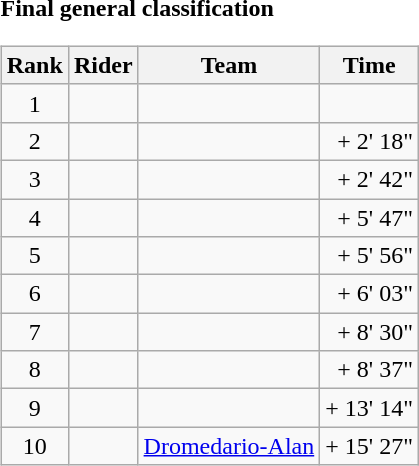<table>
<tr>
<td><strong>Final general classification</strong><br><table class="wikitable">
<tr>
<th scope="col">Rank</th>
<th scope="col">Rider</th>
<th scope="col">Team</th>
<th scope="col">Time</th>
</tr>
<tr>
<td style="text-align:center;">1</td>
<td></td>
<td></td>
<td style="text-align:right;"></td>
</tr>
<tr>
<td style="text-align:center;">2</td>
<td></td>
<td></td>
<td style="text-align:right;">+ 2' 18"</td>
</tr>
<tr>
<td style="text-align:center;">3</td>
<td></td>
<td></td>
<td style="text-align:right;">+ 2' 42"</td>
</tr>
<tr>
<td style="text-align:center;">4</td>
<td></td>
<td></td>
<td style="text-align:right;">+ 5' 47"</td>
</tr>
<tr>
<td style="text-align:center;">5</td>
<td></td>
<td></td>
<td style="text-align:right;">+ 5' 56"</td>
</tr>
<tr>
<td style="text-align:center;">6</td>
<td></td>
<td></td>
<td style="text-align:right;">+ 6' 03"</td>
</tr>
<tr>
<td style="text-align:center;">7</td>
<td></td>
<td></td>
<td style="text-align:right;">+ 8' 30"</td>
</tr>
<tr>
<td style="text-align:center;">8</td>
<td></td>
<td></td>
<td style="text-align:right;">+ 8' 37"</td>
</tr>
<tr>
<td style="text-align:center;">9</td>
<td></td>
<td></td>
<td style="text-align:right;">+ 13' 14"</td>
</tr>
<tr>
<td style="text-align:center;">10</td>
<td></td>
<td><a href='#'>Dromedario-Alan</a></td>
<td style="text-align:right;">+ 15' 27"</td>
</tr>
</table>
</td>
</tr>
</table>
